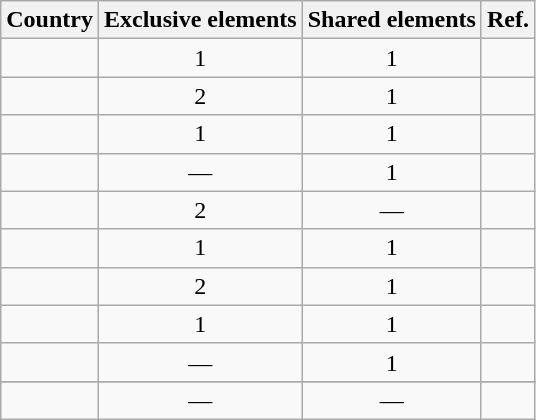<table class="wikitable sortable" style="text-align:center;">
<tr>
<th scope="col"; text-align:left>Country</th>
<th scope="col">Exclusive elements</th>
<th scope="col">Shared elements</th>
<th scope="col">Ref.</th>
</tr>
<tr>
<td align=left></td>
<td>1</td>
<td>1</td>
<td></td>
</tr>
<tr>
<td align=left></td>
<td>2</td>
<td>1</td>
<td></td>
</tr>
<tr>
<td align=left></td>
<td>1</td>
<td>1</td>
<td></td>
</tr>
<tr>
<td align=left></td>
<td>—</td>
<td>1</td>
<td></td>
</tr>
<tr>
<td align=left></td>
<td>2</td>
<td>—</td>
<td></td>
</tr>
<tr>
<td align=left></td>
<td>1</td>
<td>1</td>
<td></td>
</tr>
<tr>
<td align=left></td>
<td>2</td>
<td>1</td>
<td></td>
</tr>
<tr>
<td align=left></td>
<td>1</td>
<td>1</td>
<td></td>
</tr>
<tr>
<td align=left></td>
<td>—</td>
<td>1</td>
<td></td>
</tr>
<tr>
</tr>
<tr>
<td align=left></td>
<td>—</td>
<td>—</td>
<td></td>
</tr>
</table>
